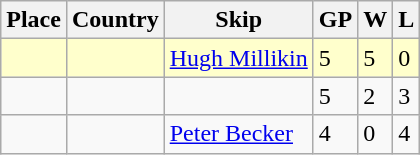<table class="wikitable">
<tr>
<th>Place</th>
<th>Country</th>
<th>Skip</th>
<th>GP</th>
<th>W</th>
<th>L</th>
</tr>
<tr bgcolor=#ffffcc>
<td></td>
<td></td>
<td><a href='#'>Hugh Millikin</a></td>
<td>5</td>
<td>5</td>
<td>0</td>
</tr>
<tr>
<td></td>
<td></td>
<td></td>
<td>5</td>
<td>2</td>
<td>3</td>
</tr>
<tr>
<td></td>
<td></td>
<td><a href='#'>Peter Becker</a></td>
<td>4</td>
<td>0</td>
<td>4</td>
</tr>
</table>
